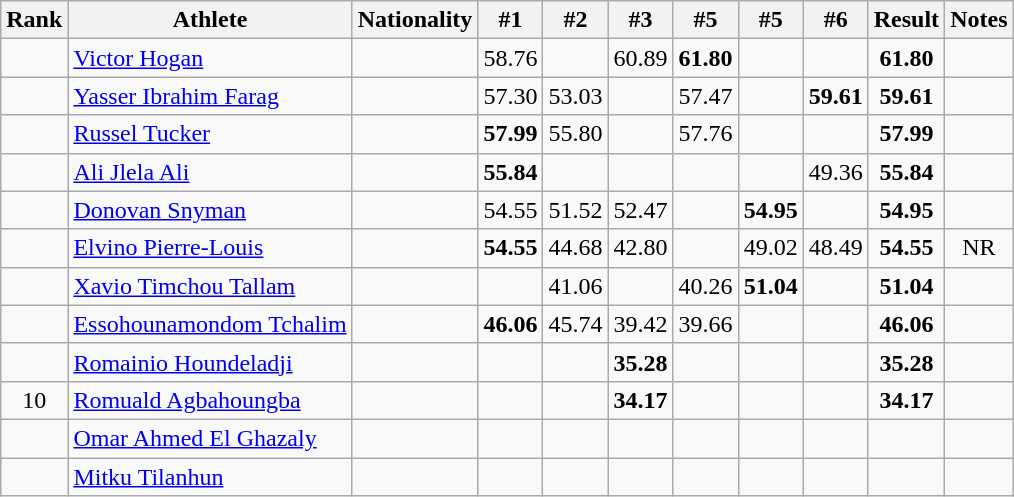<table class="wikitable sortable" style="text-align:center">
<tr>
<th>Rank</th>
<th>Athlete</th>
<th>Nationality</th>
<th>#1</th>
<th>#2</th>
<th>#3</th>
<th>#5</th>
<th>#5</th>
<th>#6</th>
<th>Result</th>
<th>Notes</th>
</tr>
<tr>
<td></td>
<td align=left><a href='#'>Victor Hogan</a></td>
<td align=left></td>
<td>58.76</td>
<td></td>
<td>60.89</td>
<td><strong>61.80</strong></td>
<td></td>
<td></td>
<td><strong>61.80</strong></td>
<td></td>
</tr>
<tr>
<td></td>
<td align=left><a href='#'>Yasser Ibrahim Farag</a></td>
<td align=left></td>
<td>57.30</td>
<td>53.03</td>
<td></td>
<td>57.47</td>
<td></td>
<td><strong>59.61</strong></td>
<td><strong>59.61</strong></td>
<td></td>
</tr>
<tr>
<td></td>
<td align=left><a href='#'>Russel Tucker</a></td>
<td align=left></td>
<td><strong>57.99</strong></td>
<td>55.80</td>
<td></td>
<td>57.76</td>
<td></td>
<td></td>
<td><strong>57.99</strong></td>
<td></td>
</tr>
<tr>
<td></td>
<td align=left><a href='#'>Ali Jlela Ali</a></td>
<td align=left></td>
<td><strong>55.84</strong></td>
<td></td>
<td></td>
<td></td>
<td></td>
<td>49.36</td>
<td><strong>55.84</strong></td>
<td></td>
</tr>
<tr>
<td></td>
<td align=left><a href='#'>Donovan Snyman</a></td>
<td align=left></td>
<td>54.55</td>
<td>51.52</td>
<td>52.47</td>
<td></td>
<td><strong>54.95</strong></td>
<td></td>
<td><strong>54.95</strong></td>
<td></td>
</tr>
<tr>
<td></td>
<td align=left><a href='#'>Elvino Pierre-Louis</a></td>
<td align=left></td>
<td><strong>54.55</strong></td>
<td>44.68</td>
<td>42.80</td>
<td></td>
<td>49.02</td>
<td>48.49</td>
<td><strong>54.55</strong></td>
<td>NR</td>
</tr>
<tr>
<td></td>
<td align=left><a href='#'>Xavio Timchou Tallam</a></td>
<td align=left></td>
<td></td>
<td>41.06</td>
<td></td>
<td>40.26</td>
<td><strong>51.04</strong></td>
<td></td>
<td><strong>51.04</strong></td>
<td></td>
</tr>
<tr>
<td></td>
<td align=left><a href='#'>Essohounamondom Tchalim</a></td>
<td align=left></td>
<td><strong>46.06</strong></td>
<td>45.74</td>
<td>39.42</td>
<td>39.66</td>
<td></td>
<td></td>
<td><strong>46.06</strong></td>
<td></td>
</tr>
<tr>
<td></td>
<td align=left><a href='#'>Romainio Houndeladji</a></td>
<td align=left></td>
<td></td>
<td></td>
<td><strong>35.28</strong></td>
<td></td>
<td></td>
<td></td>
<td><strong>35.28</strong></td>
<td></td>
</tr>
<tr>
<td>10</td>
<td align=left><a href='#'>Romuald Agbahoungba</a></td>
<td align=left></td>
<td></td>
<td></td>
<td><strong>34.17</strong></td>
<td></td>
<td></td>
<td></td>
<td><strong>34.17</strong></td>
<td></td>
</tr>
<tr>
<td></td>
<td align=left><a href='#'>Omar Ahmed El Ghazaly</a></td>
<td align=left></td>
<td></td>
<td></td>
<td></td>
<td></td>
<td></td>
<td></td>
<td><strong></strong></td>
<td></td>
</tr>
<tr>
<td></td>
<td align=left><a href='#'>Mitku Tilanhun</a></td>
<td align=left></td>
<td></td>
<td></td>
<td></td>
<td></td>
<td></td>
<td></td>
<td><strong></strong></td>
<td></td>
</tr>
</table>
